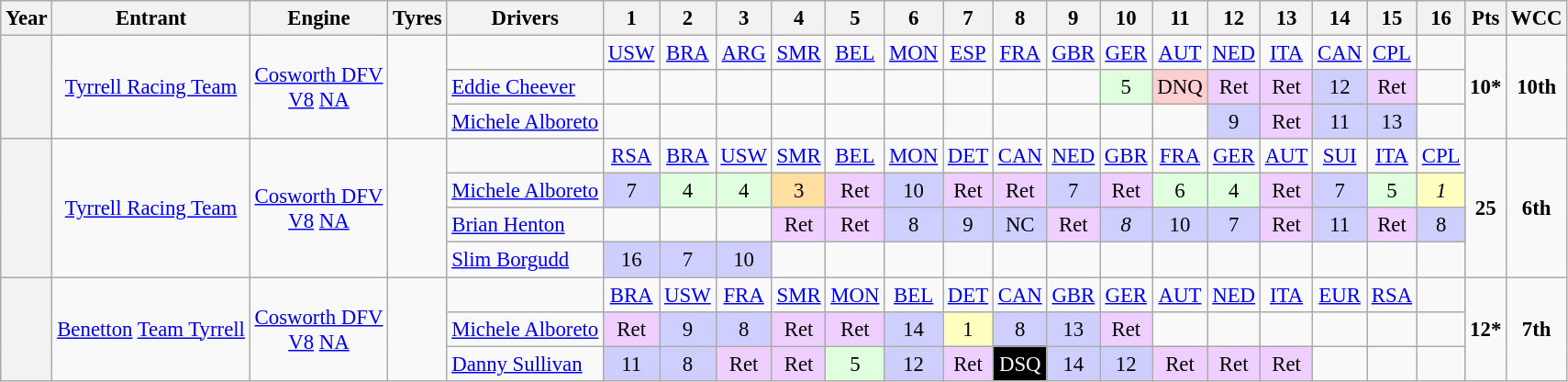<table class="wikitable" style="text-align:center; font-size:95%">
<tr>
<th>Year</th>
<th>Entrant</th>
<th>Engine</th>
<th>Tyres</th>
<th>Drivers</th>
<th>1</th>
<th>2</th>
<th>3</th>
<th>4</th>
<th>5</th>
<th>6</th>
<th>7</th>
<th>8</th>
<th>9</th>
<th>10</th>
<th>11</th>
<th>12</th>
<th>13</th>
<th>14</th>
<th>15</th>
<th>16</th>
<th>Pts</th>
<th>WCC</th>
</tr>
<tr>
<th rowspan=3></th>
<td rowspan=3><a href='#'>Tyrrell Racing Team</a></td>
<td rowspan=3><a href='#'>Cosworth DFV</a><br><a href='#'>V8</a> <a href='#'>NA</a></td>
<td rowspan=3> </td>
<td></td>
<td><a href='#'>USW</a></td>
<td><a href='#'>BRA</a></td>
<td><a href='#'>ARG</a></td>
<td><a href='#'>SMR</a></td>
<td><a href='#'>BEL</a></td>
<td><a href='#'>MON</a></td>
<td><a href='#'>ESP</a></td>
<td><a href='#'>FRA</a></td>
<td><a href='#'>GBR</a></td>
<td><a href='#'>GER</a></td>
<td><a href='#'>AUT</a></td>
<td><a href='#'>NED</a></td>
<td><a href='#'>ITA</a></td>
<td><a href='#'>CAN</a></td>
<td><a href='#'>CPL</a></td>
<td></td>
<td rowspan="3"><strong>10*</strong></td>
<td rowspan="3"><strong>10th</strong></td>
</tr>
<tr>
<td align="left"><a href='#'>Eddie Cheever</a></td>
<td></td>
<td></td>
<td></td>
<td></td>
<td></td>
<td></td>
<td></td>
<td></td>
<td></td>
<td style="background:#dfffdf;">5</td>
<td style="background:#ffcfcf;">DNQ</td>
<td style="background:#efcfff;">Ret</td>
<td style="background:#efcfff;">Ret</td>
<td style="background:#cfcfff;">12</td>
<td style="background:#efcfff;">Ret</td>
<td></td>
</tr>
<tr>
<td align="left"><a href='#'>Michele Alboreto</a></td>
<td></td>
<td></td>
<td></td>
<td></td>
<td></td>
<td></td>
<td></td>
<td></td>
<td></td>
<td></td>
<td></td>
<td style="background:#cfcfff;">9</td>
<td style="background:#efcfff;">Ret</td>
<td style="background:#cfcfff;">11</td>
<td style="background:#cfcfff;">13</td>
<td></td>
</tr>
<tr>
<th rowspan="4"></th>
<td rowspan="4"><a href='#'>Tyrrell Racing Team</a></td>
<td rowspan="4"><a href='#'>Cosworth DFV</a><br><a href='#'>V8</a> <a href='#'>NA</a></td>
<td rowspan="4"></td>
<td></td>
<td><a href='#'>RSA</a></td>
<td><a href='#'>BRA</a></td>
<td><a href='#'>USW</a></td>
<td><a href='#'>SMR</a></td>
<td><a href='#'>BEL</a></td>
<td><a href='#'>MON</a></td>
<td><a href='#'>DET</a></td>
<td><a href='#'>CAN</a></td>
<td><a href='#'>NED</a></td>
<td><a href='#'>GBR</a></td>
<td><a href='#'>FRA</a></td>
<td><a href='#'>GER</a></td>
<td><a href='#'>AUT</a></td>
<td><a href='#'>SUI</a></td>
<td><a href='#'>ITA</a></td>
<td><a href='#'>CPL</a></td>
<td rowspan="4"><strong>25</strong></td>
<td rowspan="4"><strong>6th</strong></td>
</tr>
<tr>
<td align="left"><a href='#'>Michele Alboreto</a></td>
<td style="background:#cfcfff;">7</td>
<td style="background:#dfffdf;">4</td>
<td style="background:#dfffdf;">4</td>
<td style="background:#ffdf9f;">3</td>
<td style="background:#efcfff;">Ret</td>
<td style="background:#cfcfff;">10</td>
<td style="background:#efcfff;">Ret</td>
<td style="background:#efcfff;">Ret</td>
<td style="background:#cfcfff;">7</td>
<td style="background:#efcfff;">Ret</td>
<td style="background:#dfffdf;">6</td>
<td style="background:#dfffdf;">4</td>
<td style="background:#efcfff;">Ret</td>
<td style="background:#cfcfff;">7</td>
<td style="background:#dfffdf;">5</td>
<td style="background:#ffffbf;"><em>1</em></td>
</tr>
<tr>
<td align="left"><a href='#'>Brian Henton</a></td>
<td></td>
<td></td>
<td></td>
<td style="background:#efcfff;">Ret</td>
<td style="background:#efcfff;">Ret</td>
<td style="background:#cfcfff;">8</td>
<td style="background:#cfcfff;">9</td>
<td style="background:#cfcfff;">NC</td>
<td style="background:#efcfff;">Ret</td>
<td style="background:#cfcfff;"><em>8</em></td>
<td style="background:#cfcfff;">10</td>
<td style="background:#cfcfff;">7</td>
<td style="background:#efcfff;">Ret</td>
<td style="background:#cfcfff;">11</td>
<td style="background:#efcfff;">Ret</td>
<td style="background:#cfcfff;">8</td>
</tr>
<tr>
<td align="left"><a href='#'>Slim Borgudd</a></td>
<td style="background:#cfcfff;">16</td>
<td style="background:#cfcfff;">7</td>
<td style="background:#cfcfff;">10</td>
<td></td>
<td></td>
<td></td>
<td></td>
<td></td>
<td></td>
<td></td>
<td></td>
<td></td>
<td></td>
<td></td>
<td></td>
<td></td>
</tr>
<tr>
<th rowspan="3"></th>
<td rowspan="3"><a href='#'>Benetton</a> <a href='#'>Team Tyrrell</a></td>
<td rowspan="3"><a href='#'>Cosworth DFV</a><br><a href='#'>V8</a> <a href='#'>NA</a></td>
<td rowspan="3"></td>
<td></td>
<td><a href='#'>BRA</a></td>
<td><a href='#'>USW</a></td>
<td><a href='#'>FRA</a></td>
<td><a href='#'>SMR</a></td>
<td><a href='#'>MON</a></td>
<td><a href='#'>BEL</a></td>
<td><a href='#'>DET</a></td>
<td><a href='#'>CAN</a></td>
<td><a href='#'>GBR</a></td>
<td><a href='#'>GER</a></td>
<td><a href='#'>AUT</a></td>
<td><a href='#'>NED</a></td>
<td><a href='#'>ITA</a></td>
<td><a href='#'>EUR</a></td>
<td><a href='#'>RSA</a></td>
<td></td>
<td rowspan="3"><strong>12*</strong></td>
<td rowspan="3"><strong>7th</strong></td>
</tr>
<tr>
<td align="left"><a href='#'>Michele Alboreto</a></td>
<td style="background:#efcfff;">Ret</td>
<td style="background:#cfcfff;">9</td>
<td style="background:#cfcfff;">8</td>
<td style="background:#efcfff;">Ret</td>
<td style="background:#efcfff;">Ret</td>
<td style="background:#cfcfff;">14</td>
<td style="background:#ffffbf;">1</td>
<td style="background:#cfcfff;">8</td>
<td style="background:#cfcfff;">13</td>
<td style="background:#efcfff;">Ret</td>
<td></td>
<td></td>
<td></td>
<td></td>
<td></td>
<td></td>
</tr>
<tr>
<td align="left"><a href='#'>Danny Sullivan</a></td>
<td style="background:#cfcfff;">11</td>
<td style="background:#cfcfff;">8</td>
<td style="background:#efcfff;">Ret</td>
<td style="background:#efcfff;">Ret</td>
<td style="background:#dfffdf;">5</td>
<td style="background:#cfcfff;">12</td>
<td style="background:#efcfff;">Ret</td>
<td style="background:#000000; color:white">DSQ</td>
<td style="background:#cfcfff;">14</td>
<td style="background:#cfcfff;">12</td>
<td style="background:#efcfff;">Ret</td>
<td style="background:#efcfff;">Ret</td>
<td style="background:#efcfff;">Ret</td>
<td></td>
<td></td>
<td></td>
</tr>
</table>
